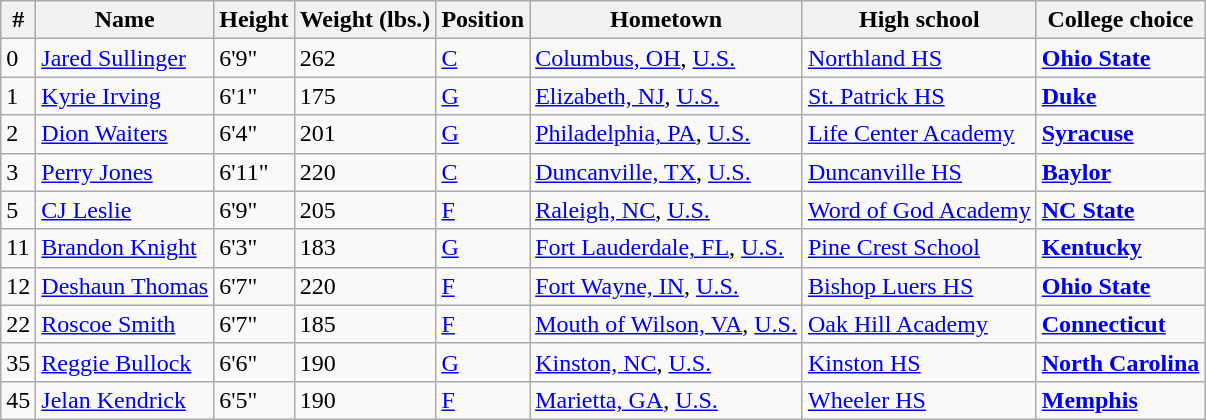<table class="wikitable sortable">
<tr>
<th>#</th>
<th>Name</th>
<th>Height</th>
<th>Weight (lbs.)</th>
<th>Position</th>
<th>Hometown</th>
<th>High school</th>
<th>College choice</th>
</tr>
<tr>
<td>0</td>
<td><a href='#'>Jared Sullinger</a></td>
<td>6'9"</td>
<td>262</td>
<td><a href='#'>C</a></td>
<td><a href='#'>Columbus, OH</a>, <a href='#'>U.S.</a></td>
<td><a href='#'>Northland HS</a></td>
<td><strong><a href='#'>Ohio State</a></strong></td>
</tr>
<tr>
<td>1</td>
<td><a href='#'>Kyrie Irving</a></td>
<td>6'1"</td>
<td>175</td>
<td><a href='#'>G</a></td>
<td><a href='#'>Elizabeth, NJ</a>, <a href='#'>U.S.</a></td>
<td><a href='#'>St. Patrick HS</a></td>
<td><strong><a href='#'>Duke</a></strong></td>
</tr>
<tr>
<td>2</td>
<td><a href='#'>Dion Waiters</a></td>
<td>6'4"</td>
<td>201</td>
<td><a href='#'>G</a></td>
<td><a href='#'>Philadelphia, PA</a>, <a href='#'>U.S.</a></td>
<td><a href='#'>Life Center Academy</a></td>
<td><strong><a href='#'>Syracuse</a></strong></td>
</tr>
<tr>
<td>3</td>
<td><a href='#'>Perry Jones</a></td>
<td>6'11"</td>
<td>220</td>
<td><a href='#'>C</a></td>
<td><a href='#'>Duncanville, TX</a>, <a href='#'>U.S.</a></td>
<td><a href='#'>Duncanville HS</a></td>
<td><strong><a href='#'>Baylor</a></strong></td>
</tr>
<tr>
<td>5</td>
<td><a href='#'>CJ Leslie</a></td>
<td>6'9"</td>
<td>205</td>
<td><a href='#'>F</a></td>
<td><a href='#'>Raleigh, NC</a>, <a href='#'>U.S.</a></td>
<td><a href='#'>Word of God Academy</a></td>
<td><strong><a href='#'>NC State</a></strong></td>
</tr>
<tr>
<td>11</td>
<td><a href='#'>Brandon Knight</a></td>
<td>6'3"</td>
<td>183</td>
<td><a href='#'>G</a></td>
<td><a href='#'>Fort Lauderdale, FL</a>, <a href='#'>U.S.</a></td>
<td><a href='#'>Pine Crest School</a></td>
<td><strong><a href='#'>Kentucky</a></strong></td>
</tr>
<tr>
<td>12</td>
<td><a href='#'>Deshaun Thomas</a></td>
<td>6'7"</td>
<td>220</td>
<td><a href='#'>F</a></td>
<td><a href='#'>Fort Wayne, IN</a>, <a href='#'>U.S.</a></td>
<td><a href='#'>Bishop Luers HS</a></td>
<td><strong><a href='#'>Ohio State</a></strong></td>
</tr>
<tr>
<td>22</td>
<td><a href='#'>Roscoe Smith</a></td>
<td>6'7"</td>
<td>185</td>
<td><a href='#'>F</a></td>
<td><a href='#'>Mouth of Wilson, VA</a>, <a href='#'>U.S.</a></td>
<td><a href='#'>Oak Hill Academy</a></td>
<td><strong><a href='#'>Connecticut</a></strong></td>
</tr>
<tr>
<td>35</td>
<td><a href='#'>Reggie Bullock</a></td>
<td>6'6"</td>
<td>190</td>
<td><a href='#'>G</a></td>
<td><a href='#'>Kinston, NC</a>, <a href='#'>U.S.</a></td>
<td><a href='#'>Kinston HS</a></td>
<td><strong><a href='#'>North Carolina</a></strong></td>
</tr>
<tr>
<td>45</td>
<td><a href='#'>Jelan Kendrick</a></td>
<td>6'5"</td>
<td>190</td>
<td><a href='#'>F</a></td>
<td><a href='#'>Marietta, GA</a>, <a href='#'>U.S.</a></td>
<td><a href='#'>Wheeler HS</a></td>
<td><strong><a href='#'>Memphis</a></strong></td>
</tr>
</table>
